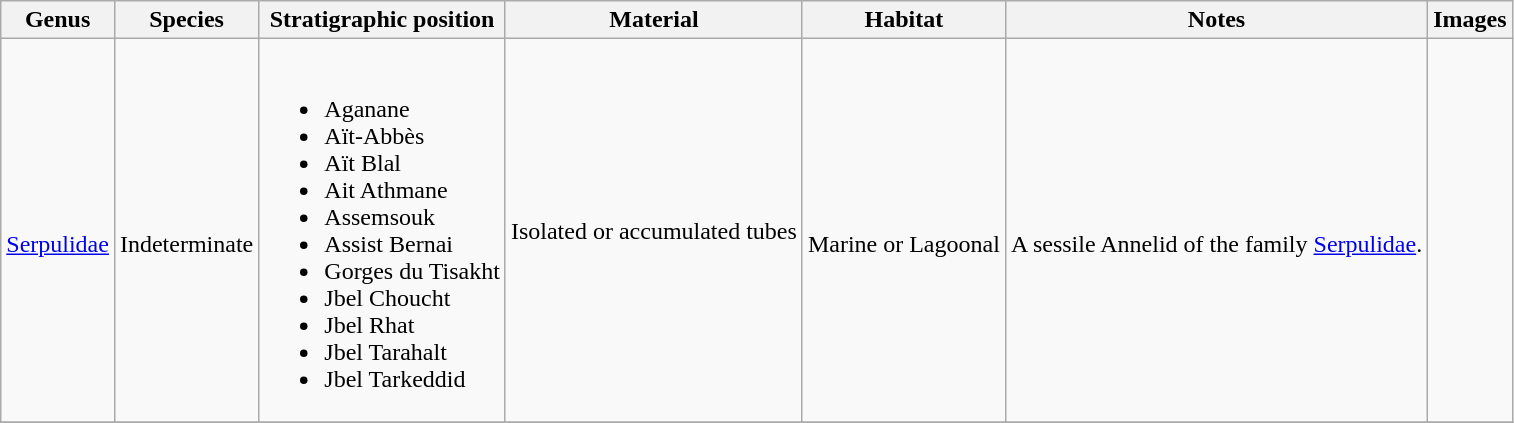<table class="wikitable">
<tr>
<th>Genus</th>
<th>Species</th>
<th>Stratigraphic position</th>
<th>Material</th>
<th>Habitat</th>
<th>Notes</th>
<th>Images</th>
</tr>
<tr>
<td><br><a href='#'>Serpulidae</a></td>
<td><br>Indeterminate</td>
<td><br><ul><li>Aganane</li><li>Aït-Abbès</li><li>Aït Blal</li><li>Ait Athmane</li><li>Assemsouk</li><li>Assist Bernai</li><li>Gorges du Tisakht</li><li>Jbel Choucht</li><li>Jbel Rhat</li><li>Jbel Tarahalt</li><li>Jbel Tarkeddid</li></ul></td>
<td>Isolated or accumulated tubes</td>
<td><br>Marine or Lagoonal</td>
<td><br>A sessile Annelid of the family <a href='#'>Serpulidae</a>.</td>
<td><br></td>
</tr>
<tr>
</tr>
</table>
